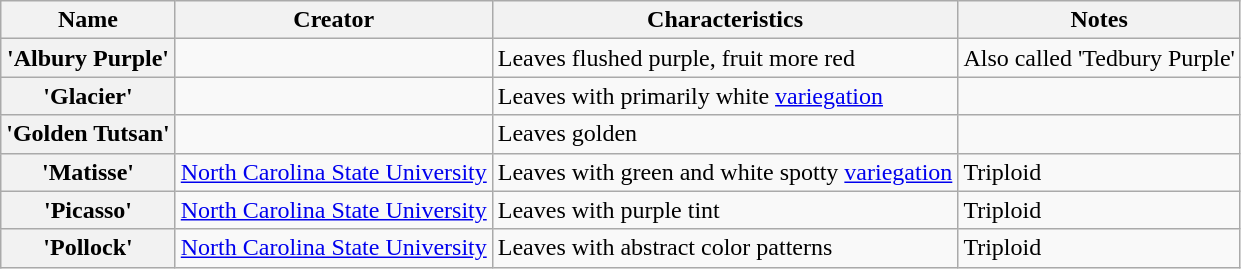<table class="wikitable">
<tr>
<th>Name</th>
<th>Creator</th>
<th>Characteristics</th>
<th>Notes</th>
</tr>
<tr>
<th>'Albury Purple'</th>
<td></td>
<td>Leaves flushed purple, fruit more red</td>
<td>Also called 'Tedbury Purple'</td>
</tr>
<tr>
<th>'Glacier'</th>
<td></td>
<td>Leaves with primarily white <a href='#'>variegation</a></td>
<td></td>
</tr>
<tr>
<th>'Golden Tutsan'</th>
<td></td>
<td>Leaves golden</td>
<td></td>
</tr>
<tr>
<th>'Matisse'</th>
<td><a href='#'>North Carolina State University</a></td>
<td>Leaves with green and white spotty <a href='#'>variegation</a></td>
<td>Triploid</td>
</tr>
<tr>
<th>'Picasso'</th>
<td><a href='#'>North Carolina State University</a></td>
<td>Leaves with purple tint</td>
<td>Triploid</td>
</tr>
<tr>
<th>'Pollock'</th>
<td><a href='#'>North Carolina State University</a></td>
<td>Leaves with abstract color patterns</td>
<td>Triploid</td>
</tr>
</table>
